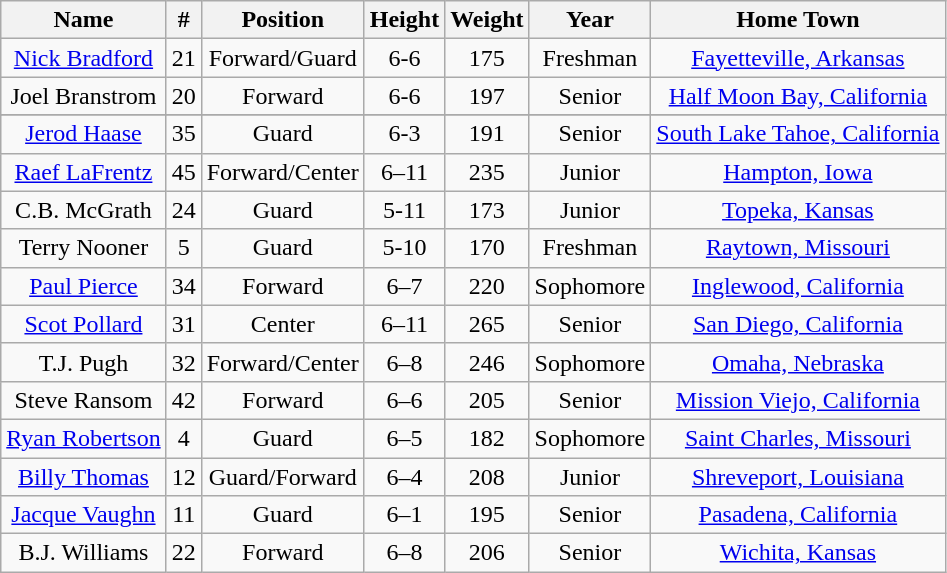<table class="wikitable" style="text-align: center;">
<tr>
<th>Name</th>
<th>#</th>
<th>Position</th>
<th>Height</th>
<th>Weight</th>
<th>Year</th>
<th>Home Town</th>
</tr>
<tr>
<td><a href='#'>Nick Bradford</a></td>
<td>21</td>
<td>Forward/Guard</td>
<td>6-6</td>
<td>175</td>
<td>Freshman</td>
<td><a href='#'>Fayetteville, Arkansas</a></td>
</tr>
<tr>
<td>Joel Branstrom</td>
<td>20</td>
<td>Forward</td>
<td>6-6</td>
<td>197</td>
<td>Senior</td>
<td><a href='#'>Half Moon Bay, California</a></td>
</tr>
<tr>
</tr>
<tr>
<td><a href='#'>Jerod Haase</a></td>
<td>35</td>
<td>Guard</td>
<td>6-3</td>
<td>191</td>
<td>Senior</td>
<td><a href='#'>South Lake Tahoe, California</a></td>
</tr>
<tr>
<td><a href='#'>Raef LaFrentz</a></td>
<td>45</td>
<td>Forward/Center</td>
<td>6–11</td>
<td>235</td>
<td>Junior</td>
<td><a href='#'>Hampton, Iowa</a></td>
</tr>
<tr>
<td>C.B. McGrath</td>
<td>24</td>
<td>Guard</td>
<td>5-11</td>
<td>173</td>
<td>Junior</td>
<td><a href='#'>Topeka, Kansas</a></td>
</tr>
<tr>
<td>Terry Nooner</td>
<td>5</td>
<td>Guard</td>
<td>5-10</td>
<td>170</td>
<td>Freshman</td>
<td><a href='#'>Raytown, Missouri</a></td>
</tr>
<tr>
<td><a href='#'>Paul Pierce</a></td>
<td>34</td>
<td>Forward</td>
<td>6–7</td>
<td>220</td>
<td>Sophomore</td>
<td><a href='#'>Inglewood, California</a></td>
</tr>
<tr>
<td><a href='#'>Scot Pollard</a></td>
<td>31</td>
<td>Center</td>
<td>6–11</td>
<td>265</td>
<td>Senior</td>
<td><a href='#'>San Diego, California</a></td>
</tr>
<tr>
<td>T.J. Pugh</td>
<td>32</td>
<td>Forward/Center</td>
<td>6–8</td>
<td>246</td>
<td>Sophomore</td>
<td><a href='#'>Omaha, Nebraska</a></td>
</tr>
<tr>
<td>Steve Ransom</td>
<td>42</td>
<td>Forward</td>
<td>6–6</td>
<td>205</td>
<td>Senior</td>
<td><a href='#'>Mission Viejo, California</a></td>
</tr>
<tr>
<td><a href='#'>Ryan Robertson</a></td>
<td>4</td>
<td>Guard</td>
<td>6–5</td>
<td>182</td>
<td>Sophomore</td>
<td><a href='#'>Saint Charles, Missouri</a></td>
</tr>
<tr>
<td><a href='#'>Billy Thomas</a></td>
<td>12</td>
<td>Guard/Forward</td>
<td>6–4</td>
<td>208</td>
<td>Junior</td>
<td><a href='#'>Shreveport, Louisiana</a></td>
</tr>
<tr>
<td><a href='#'>Jacque Vaughn</a></td>
<td>11</td>
<td>Guard</td>
<td>6–1</td>
<td>195</td>
<td>Senior</td>
<td><a href='#'>Pasadena, California</a></td>
</tr>
<tr>
<td>B.J. Williams</td>
<td>22</td>
<td>Forward</td>
<td>6–8</td>
<td>206</td>
<td>Senior</td>
<td><a href='#'>Wichita, Kansas</a></td>
</tr>
</table>
